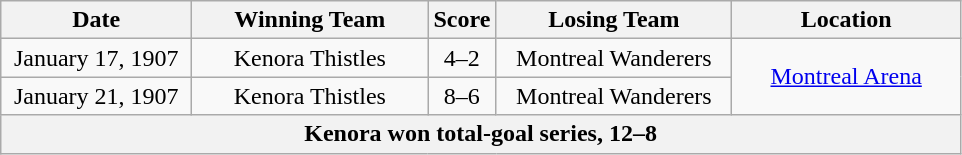<table class="wikitable" style="text-align:center">
<tr>
<th width="120">Date</th>
<th width="150">Winning Team</th>
<th width="5">Score</th>
<th width="150">Losing Team</th>
<th width="145">Location</th>
</tr>
<tr>
<td>January 17, 1907</td>
<td>Kenora Thistles</td>
<td>4–2</td>
<td>Montreal Wanderers</td>
<td rowspan="2"><a href='#'>Montreal Arena</a></td>
</tr>
<tr>
<td>January 21, 1907</td>
<td>Kenora Thistles</td>
<td>8–6</td>
<td>Montreal Wanderers</td>
</tr>
<tr>
<th colspan="5">Kenora won total-goal series, 12–8</th>
</tr>
</table>
